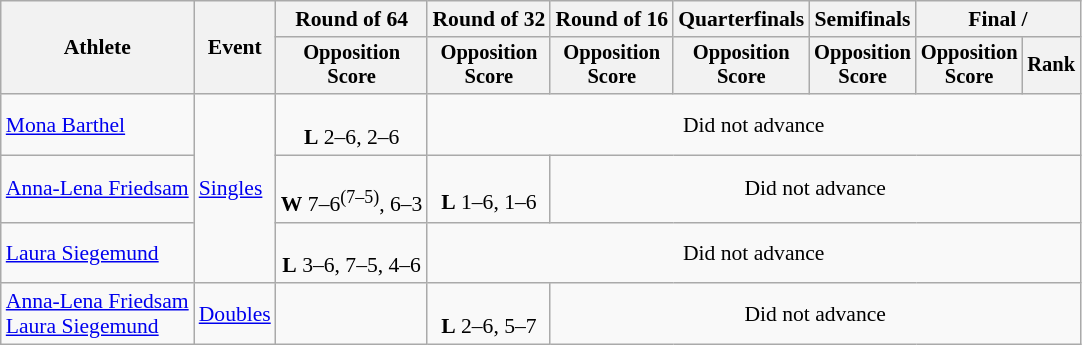<table class=wikitable style="font-size:90%">
<tr>
<th rowspan="2">Athlete</th>
<th rowspan="2">Event</th>
<th>Round of 64</th>
<th>Round of 32</th>
<th>Round of 16</th>
<th>Quarterfinals</th>
<th>Semifinals</th>
<th colspan=2>Final / </th>
</tr>
<tr style="font-size:95%">
<th>Opposition<br>Score</th>
<th>Opposition<br>Score</th>
<th>Opposition<br>Score</th>
<th>Opposition<br>Score</th>
<th>Opposition<br>Score</th>
<th>Opposition<br>Score</th>
<th>Rank</th>
</tr>
<tr align=center>
<td align=left><a href='#'>Mona Barthel</a></td>
<td align=left rowspan=3><a href='#'>Singles</a></td>
<td><br><strong>L</strong> 2–6, 2–6</td>
<td colspan=6>Did not advance</td>
</tr>
<tr align=center>
<td align=left><a href='#'>Anna-Lena Friedsam</a></td>
<td><br><strong>W</strong> 7–6<sup>(7–5)</sup>, 6–3</td>
<td><br><strong>L</strong> 1–6, 1–6</td>
<td colspan=5>Did not advance</td>
</tr>
<tr align=center>
<td align=left><a href='#'>Laura Siegemund</a></td>
<td><br><strong>L</strong> 3–6, 7–5, 4–6</td>
<td colspan=6>Did not advance</td>
</tr>
<tr align=center>
<td align=left><a href='#'>Anna-Lena Friedsam</a><br><a href='#'>Laura Siegemund</a></td>
<td align=left><a href='#'>Doubles</a></td>
<td></td>
<td><br><strong>L</strong> 2–6, 5–7</td>
<td colspan=5>Did not advance</td>
</tr>
</table>
